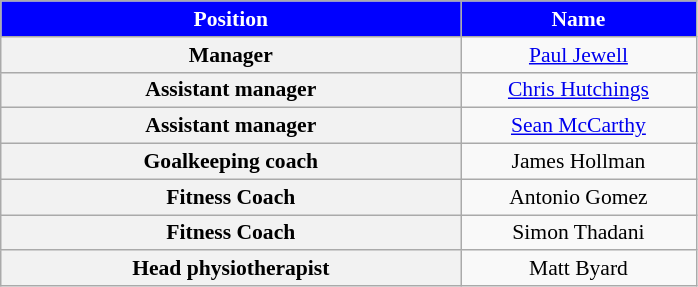<table class="wikitable"  style="text-align:center; font-size:90%; ">
<tr>
<th style="background:blue; color:white; width:300px;">Position</th>
<th style="background:blue; color:white; width:150px;">Name</th>
</tr>
<tr>
<th scope=row>Manager</th>
<td> <a href='#'>Paul Jewell</a></td>
</tr>
<tr>
<th scope=row>Assistant manager</th>
<td> <a href='#'>Chris Hutchings</a></td>
</tr>
<tr>
<th scope=row>Assistant manager</th>
<td> <a href='#'>Sean McCarthy</a></td>
</tr>
<tr>
<th scope=row>Goalkeeping coach</th>
<td> James Hollman</td>
</tr>
<tr>
<th scope=row>Fitness Coach</th>
<td> Antonio Gomez</td>
</tr>
<tr>
<th scope=row>Fitness Coach</th>
<td> Simon Thadani</td>
</tr>
<tr>
<th scope=row>Head physiotherapist</th>
<td> Matt Byard</td>
</tr>
</table>
